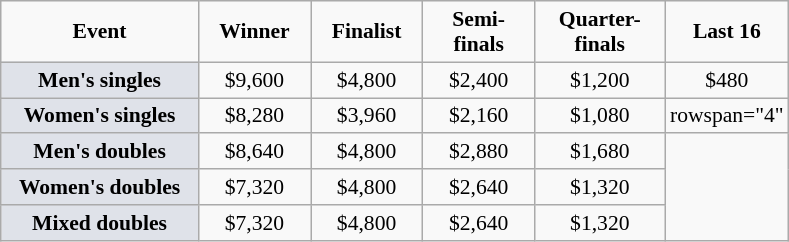<table class="wikitable" style="font-size:90%; text-align:center">
<tr>
<td width="125"><strong>Event</strong></td>
<td width="68"><strong>Winner</strong></td>
<td width="68"><strong>Finalist</strong></td>
<td width="68"><strong>Semi-finals</strong></td>
<td width="80"><strong>Quarter-finals</strong></td>
<td width="68"><strong>Last 16</strong></td>
</tr>
<tr>
<td bgcolor="#dfe2e9"><strong>Men's singles</strong></td>
<td>$9,600</td>
<td>$4,800</td>
<td>$2,400</td>
<td>$1,200</td>
<td>$480</td>
</tr>
<tr>
<td bgcolor="#dfe2e9"><strong>Women's singles</strong></td>
<td>$8,280</td>
<td>$3,960</td>
<td>$2,160</td>
<td>$1,080</td>
<td>rowspan="4" </td>
</tr>
<tr>
<td bgcolor="#dfe2e9"><strong>Men's doubles</strong></td>
<td>$8,640</td>
<td>$4,800</td>
<td>$2,880</td>
<td>$1,680</td>
</tr>
<tr>
<td bgcolor="#dfe2e9"><strong>Women's doubles</strong></td>
<td>$7,320</td>
<td>$4,800</td>
<td>$2,640</td>
<td>$1,320</td>
</tr>
<tr>
<td bgcolor="#dfe2e9"><strong>Mixed doubles</strong></td>
<td>$7,320</td>
<td>$4,800</td>
<td>$2,640</td>
<td>$1,320</td>
</tr>
</table>
